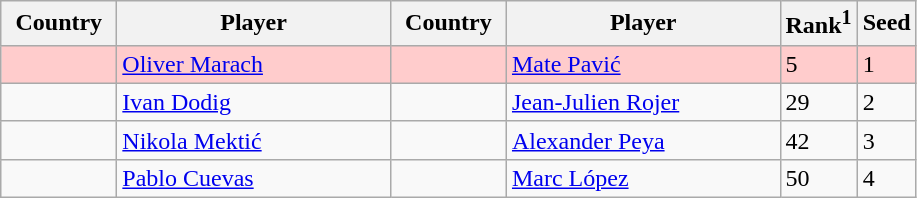<table class="sortable wikitable">
<tr>
<th width="70">Country</th>
<th width="175">Player</th>
<th width="70">Country</th>
<th width="175">Player</th>
<th>Rank<sup>1</sup></th>
<th>Seed</th>
</tr>
<tr style="background:#fcc;">
<td></td>
<td><a href='#'>Oliver Marach</a></td>
<td></td>
<td><a href='#'>Mate Pavić</a></td>
<td>5</td>
<td>1</td>
</tr>
<tr>
<td></td>
<td><a href='#'>Ivan Dodig</a></td>
<td></td>
<td><a href='#'>Jean-Julien Rojer</a></td>
<td>29</td>
<td>2</td>
</tr>
<tr>
<td></td>
<td><a href='#'>Nikola Mektić</a></td>
<td></td>
<td><a href='#'>Alexander Peya</a></td>
<td>42</td>
<td>3</td>
</tr>
<tr>
<td></td>
<td><a href='#'>Pablo Cuevas</a></td>
<td></td>
<td><a href='#'>Marc López</a></td>
<td>50</td>
<td>4</td>
</tr>
</table>
